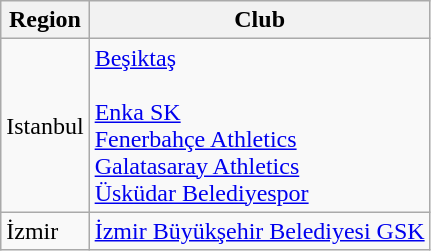<table class="wikitable style=" textalign:center;"}>
<tr>
<th>Region</th>
<th>Club</th>
</tr>
<tr>
<td>Istanbul</td>
<td><a href='#'>Beşiktaş</a><br><br><a href='#'>Enka SK</a><br>
<a href='#'>Fenerbahçe Athletics</a><br>
<a href='#'>Galatasaray Athletics</a><br>
<a href='#'>Üsküdar Belediyespor</a></td>
</tr>
<tr>
<td>İzmir</td>
<td><a href='#'>İzmir Büyükşehir Belediyesi GSK</a></td>
</tr>
</table>
